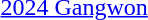<table>
<tr>
<td><a href='#'>2024 Gangwon</a><br></td>
<td></td>
<td></td>
<td></td>
</tr>
</table>
